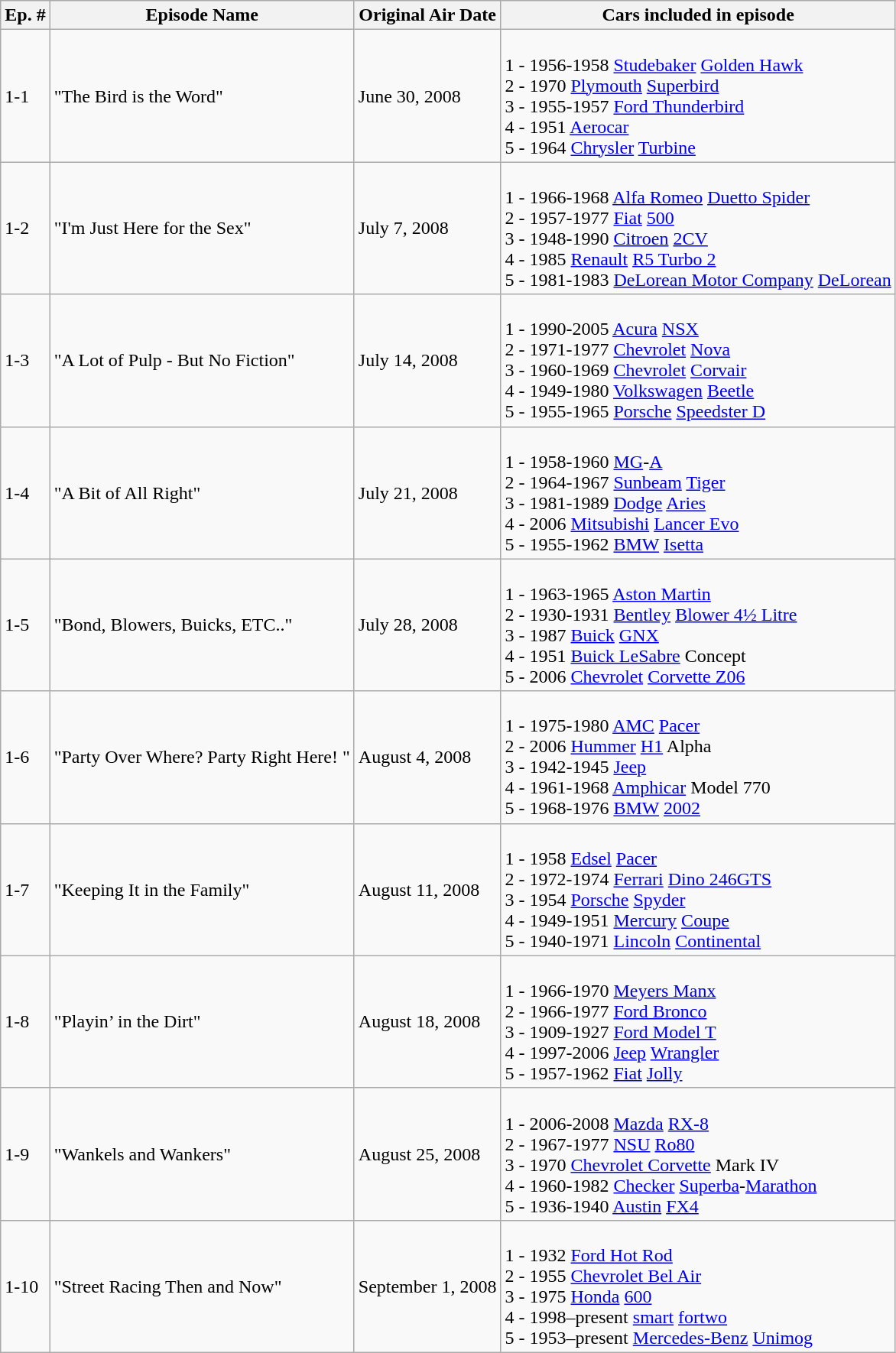<table class="wikitable" border="1">
<tr>
<th>Ep. #</th>
<th>Episode Name</th>
<th>Original Air Date</th>
<th>Cars included in episode</th>
</tr>
<tr>
<td>1-1</td>
<td>"The Bird is the Word"</td>
<td>June 30, 2008</td>
<td><br>1 - 1956-1958 <a href='#'>Studebaker</a> <a href='#'>Golden Hawk</a><br>
2 - 1970 <a href='#'>Plymouth</a> <a href='#'>Superbird</a><br>
3 - 1955-1957 <a href='#'>Ford Thunderbird</a><br>
4 - 1951 <a href='#'>Aerocar</a><br>
5 - 1964 <a href='#'>Chrysler</a> <a href='#'>Turbine</a><br></td>
</tr>
<tr>
<td>1-2</td>
<td>"I'm Just Here for the Sex"</td>
<td>July 7, 2008</td>
<td><br>1 - 1966-1968 <a href='#'>Alfa Romeo</a> <a href='#'>Duetto Spider</a><br>
2 - 1957-1977 <a href='#'>Fiat</a> <a href='#'>500</a><br>
3 - 1948-1990 <a href='#'>Citroen</a> <a href='#'>2CV</a><br>
4 - 1985 <a href='#'>Renault</a> <a href='#'>R5 Turbo 2</a><br>
5 - 1981-1983 <a href='#'>DeLorean Motor Company</a> <a href='#'>DeLorean</a><br></td>
</tr>
<tr>
<td>1-3</td>
<td>"A Lot of Pulp - But No Fiction"</td>
<td>July 14, 2008</td>
<td><br>1 - 1990-2005 <a href='#'>Acura</a> <a href='#'>NSX</a><br>
2 - 1971-1977 <a href='#'>Chevrolet</a> <a href='#'>Nova</a><br>
3 - 1960-1969 <a href='#'>Chevrolet</a> <a href='#'>Corvair</a><br>
4 - 1949-1980 <a href='#'>Volkswagen</a> <a href='#'>Beetle</a><br>
5 - 1955-1965 <a href='#'>Porsche</a> <a href='#'>Speedster D</a></td>
</tr>
<tr>
<td>1-4</td>
<td>"A Bit of All Right"</td>
<td>July 21, 2008</td>
<td><br>1 - 1958-1960 <a href='#'>MG</a>-<a href='#'>A</a><br>
2 - 1964-1967 <a href='#'>Sunbeam</a> <a href='#'>Tiger</a><br>
3 - 1981-1989 <a href='#'>Dodge</a> <a href='#'>Aries</a><br>
4 - 2006 <a href='#'>Mitsubishi</a> <a href='#'>Lancer Evo</a><br>
5 - 1955-1962 <a href='#'>BMW</a> <a href='#'>Isetta</a></td>
</tr>
<tr>
<td>1-5</td>
<td>"Bond, Blowers, Buicks, ETC.."</td>
<td>July 28, 2008</td>
<td><br>1 - 1963-1965 <a href='#'>Aston Martin</a><br>
2 - 1930-1931 <a href='#'>Bentley</a> <a href='#'>Blower 4½ Litre</a><br>
3 - 1987 <a href='#'>Buick</a> <a href='#'>GNX</a><br>
4 - 1951 <a href='#'>Buick LeSabre</a> Concept<br>
5 - 2006 <a href='#'>Chevrolet</a> <a href='#'>Corvette Z06</a></td>
</tr>
<tr>
<td>1-6</td>
<td>"Party Over Where? Party Right Here! "</td>
<td>August 4, 2008</td>
<td><br>1 - 1975-1980 <a href='#'>AMC</a> <a href='#'>Pacer</a><br>
2 - 2006 <a href='#'>Hummer</a> <a href='#'>H1</a> Alpha<br>
3 - 1942-1945 <a href='#'>Jeep</a><br>
4 - 1961-1968 <a href='#'>Amphicar</a> Model 770<br>
5 - 1968-1976 <a href='#'>BMW</a> <a href='#'>2002</a></td>
</tr>
<tr>
<td>1-7</td>
<td>"Keeping It in the Family"</td>
<td>August 11, 2008</td>
<td><br>1 - 1958 <a href='#'>Edsel</a> <a href='#'>Pacer</a><br>
2 - 1972-1974 <a href='#'>Ferrari</a> <a href='#'>Dino 246GTS</a><br>
3 - 1954 <a href='#'>Porsche</a> <a href='#'>Spyder</a><br>
4 - 1949-1951 <a href='#'>Mercury</a> <a href='#'>Coupe</a><br>
5 - 1940-1971 <a href='#'>Lincoln</a> <a href='#'>Continental</a></td>
</tr>
<tr>
<td>1-8</td>
<td>"Playin’ in the Dirt"</td>
<td>August 18, 2008</td>
<td><br>1 - 1966-1970 <a href='#'>Meyers Manx</a><br>
2 - 1966-1977 <a href='#'>Ford Bronco</a><br>
3 - 1909-1927 <a href='#'>Ford Model T</a><br>
4 - 1997-2006 <a href='#'>Jeep</a> <a href='#'>Wrangler</a><br>
5 - 1957-1962 <a href='#'>Fiat</a> <a href='#'>Jolly</a></td>
</tr>
<tr>
<td>1-9</td>
<td>"Wankels and Wankers"</td>
<td>August 25, 2008</td>
<td><br>1 - 2006-2008 <a href='#'>Mazda</a> <a href='#'>RX-8</a><br>
2 - 1967-1977 <a href='#'>NSU</a> <a href='#'>Ro80</a><br>
3 - 1970 <a href='#'>Chevrolet Corvette</a> Mark IV<br>
4 - 1960-1982 <a href='#'>Checker</a> <a href='#'>Superba</a>-<a href='#'>Marathon</a><br>
5 - 1936-1940 <a href='#'>Austin</a> <a href='#'>FX4</a></td>
</tr>
<tr>
<td>1-10</td>
<td>"Street Racing Then and Now"</td>
<td>September 1, 2008</td>
<td><br>1 - 1932 <a href='#'>Ford Hot Rod</a><br>
2 - 1955 <a href='#'>Chevrolet Bel Air</a><br>
3 - 1975 <a href='#'>Honda</a> <a href='#'>600</a><br>
4 - 1998–present <a href='#'>smart</a> <a href='#'>fortwo</a><br>
5 - 1953–present <a href='#'>Mercedes-Benz</a> <a href='#'>Unimog</a></td>
</tr>
</table>
